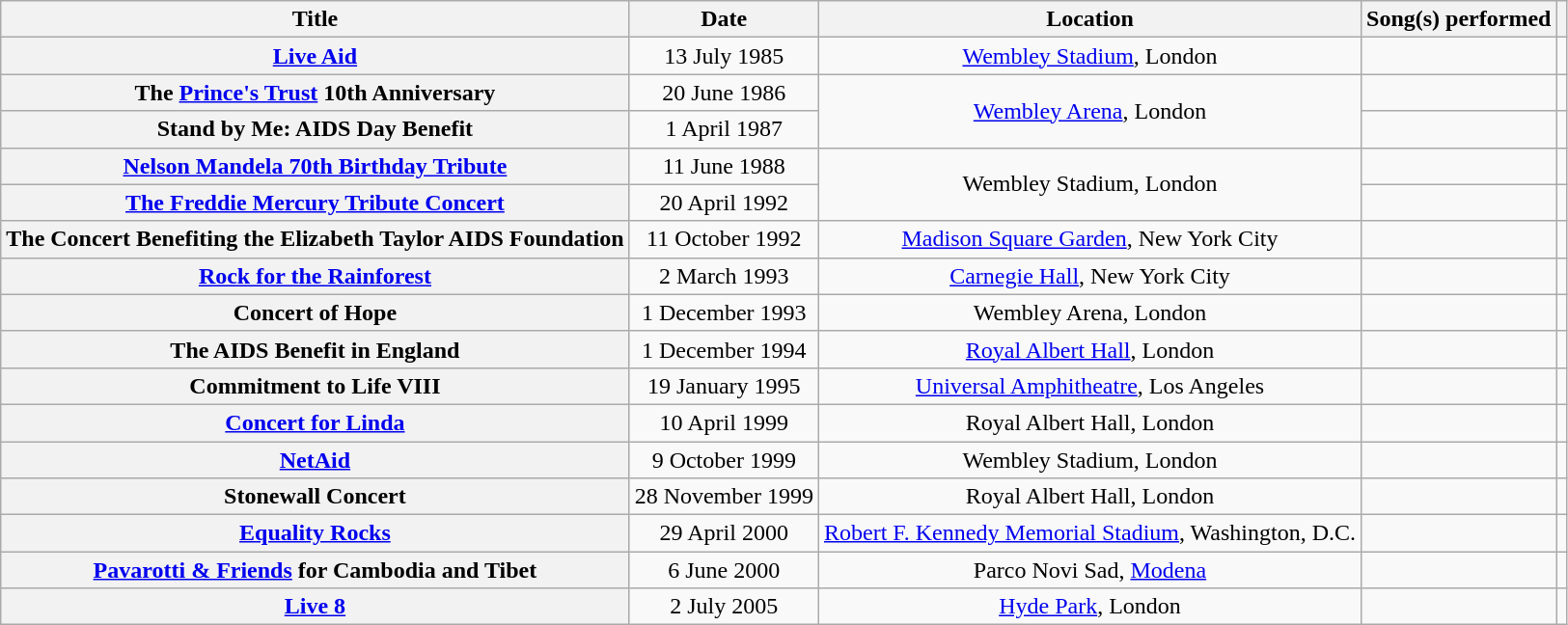<table class="wikitable sortable plainrowheaders" style="text-align:center;">
<tr>
<th scope="col">Title</th>
<th scope="col">Date</th>
<th scope="col">Location</th>
<th scope="col" class="unsortable">Song(s) performed</th>
<th scope="col" class="unsortable"></th>
</tr>
<tr>
<th scope="row"><a href='#'>Live Aid</a></th>
<td>13 July 1985</td>
<td><a href='#'>Wembley Stadium</a>, London</td>
<td></td>
<td></td>
</tr>
<tr>
<th scope="row">The <a href='#'>Prince's Trust</a> 10th Anniversary</th>
<td>20 June 1986</td>
<td rowspan="2"><a href='#'>Wembley Arena</a>, London</td>
<td></td>
<td></td>
</tr>
<tr>
<th scope="row">Stand by Me: AIDS Day Benefit</th>
<td>1 April 1987</td>
<td></td>
<td></td>
</tr>
<tr>
<th scope="row"><a href='#'>Nelson Mandela 70th Birthday Tribute</a></th>
<td>11 June 1988</td>
<td rowspan="2">Wembley Stadium, London</td>
<td></td>
<td></td>
</tr>
<tr>
<th scope="row"><a href='#'>The Freddie Mercury Tribute Concert</a></th>
<td>20 April 1992</td>
<td></td>
<td></td>
</tr>
<tr>
<th scope="row">The Concert Benefiting the Elizabeth Taylor AIDS Foundation</th>
<td>11 October 1992</td>
<td><a href='#'>Madison Square Garden</a>, New York City</td>
<td></td>
<td></td>
</tr>
<tr>
<th scope="row"><a href='#'>Rock for the Rainforest</a></th>
<td>2 March 1993</td>
<td><a href='#'>Carnegie Hall</a>, New York City</td>
<td></td>
<td></td>
</tr>
<tr>
<th scope="row">Concert of Hope</th>
<td>1 December 1993</td>
<td>Wembley Arena, London</td>
<td></td>
<td></td>
</tr>
<tr>
<th scope="row">The AIDS Benefit in England</th>
<td>1 December 1994</td>
<td><a href='#'>Royal Albert Hall</a>, London</td>
<td></td>
<td></td>
</tr>
<tr>
<th scope="row">Commitment to Life VIII</th>
<td>19 January 1995</td>
<td><a href='#'>Universal Amphitheatre</a>, Los Angeles</td>
<td></td>
<td></td>
</tr>
<tr>
<th scope="row"><a href='#'>Concert for Linda</a></th>
<td>10 April 1999</td>
<td>Royal Albert Hall, London</td>
<td></td>
<td></td>
</tr>
<tr>
<th scope="row"><a href='#'>NetAid</a></th>
<td>9 October 1999</td>
<td>Wembley Stadium, London</td>
<td></td>
<td></td>
</tr>
<tr>
<th scope="row">Stonewall Concert</th>
<td>28 November 1999</td>
<td>Royal Albert Hall, London</td>
<td></td>
<td></td>
</tr>
<tr>
<th scope="row"><a href='#'>Equality Rocks</a></th>
<td>29 April 2000</td>
<td><a href='#'>Robert F. Kennedy Memorial Stadium</a>, Washington, D.C.</td>
<td></td>
<td></td>
</tr>
<tr>
<th scope="row"><a href='#'>Pavarotti & Friends</a> for Cambodia and Tibet</th>
<td>6 June 2000</td>
<td>Parco Novi Sad, <a href='#'>Modena</a></td>
<td></td>
<td></td>
</tr>
<tr>
<th scope="row"><a href='#'>Live 8</a></th>
<td>2 July 2005</td>
<td><a href='#'>Hyde Park</a>, London</td>
<td></td>
<td></td>
</tr>
</table>
